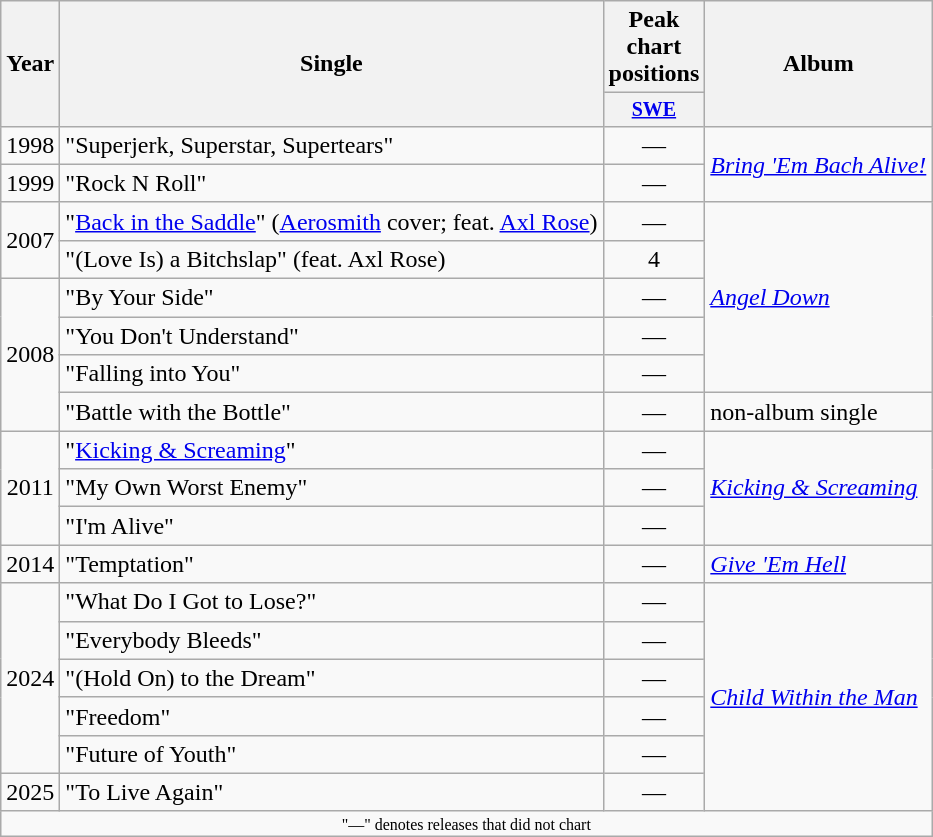<table class="wikitable" style="text-align:center;">
<tr>
<th rowspan="2">Year</th>
<th rowspan="2">Single</th>
<th>Peak chart positions</th>
<th rowspan="2">Album</th>
</tr>
<tr style="font-size:smaller;">
<th style="width:30px;"><a href='#'>SWE</a><br></th>
</tr>
<tr>
<td>1998</td>
<td style="text-align:left;">"Superjerk, Superstar, Supertears"</td>
<td>—</td>
<td style="text-align:left;" rowspan="2"><em><a href='#'>Bring 'Em Bach Alive!</a></em></td>
</tr>
<tr>
<td>1999</td>
<td style="text-align:left;">"Rock N Roll"</td>
<td>—</td>
</tr>
<tr>
<td rowspan="2">2007</td>
<td style="text-align:left;">"<a href='#'>Back in the Saddle</a>" (<a href='#'>Aerosmith</a> cover; feat. <a href='#'>Axl Rose</a>)</td>
<td>—</td>
<td style="text-align:left;" rowspan="5"><em><a href='#'>Angel Down</a></em></td>
</tr>
<tr>
<td style="text-align:left;">"(Love Is) a Bitchslap" (feat. Axl Rose)</td>
<td>4</td>
</tr>
<tr>
<td rowspan="4">2008</td>
<td style="text-align:left;">"By Your Side"</td>
<td>—</td>
</tr>
<tr>
<td style="text-align:left;">"You Don't Understand"</td>
<td>—</td>
</tr>
<tr>
<td style="text-align:left;">"Falling into You"</td>
<td>—</td>
</tr>
<tr>
<td style="text-align:left;">"Battle with the Bottle"</td>
<td>—</td>
<td style="text-align:left;">non-album single</td>
</tr>
<tr>
<td rowspan="3">2011</td>
<td style="text-align:left;">"<a href='#'>Kicking & Screaming</a>"</td>
<td>—</td>
<td style="text-align:left;" rowspan="3"><em><a href='#'>Kicking & Screaming</a></em></td>
</tr>
<tr>
<td style="text-align:left;">"My Own Worst Enemy"</td>
<td>—</td>
</tr>
<tr>
<td style="text-align:left;">"I'm Alive"</td>
<td>—</td>
</tr>
<tr>
<td>2014</td>
<td style="text-align:left;">"Temptation"</td>
<td>—</td>
<td style="text-align:left;"><em><a href='#'>Give 'Em Hell</a></em></td>
</tr>
<tr>
<td rowspan="5">2024</td>
<td style="text-align:left;">"What Do I Got to Lose?"</td>
<td>—</td>
<td style="text-align:left;" rowspan="6"><em><a href='#'>Child Within the Man</a></em></td>
</tr>
<tr>
<td style="text-align:left;">"Everybody Bleeds"</td>
<td>—</td>
</tr>
<tr>
<td style="text-align:left;">"(Hold On) to the Dream"</td>
<td>—</td>
</tr>
<tr>
<td style="text-align:left;">"Freedom"</td>
<td>—</td>
</tr>
<tr>
<td style="text-align:left;">"Future of Youth"</td>
<td>—</td>
</tr>
<tr>
<td rowspan="1">2025</td>
<td style="text-align:left;">"To Live Again"</td>
<td>—</td>
</tr>
<tr>
<td colspan="20" style="font-size:8pt">"—" denotes releases that did not chart</td>
</tr>
</table>
